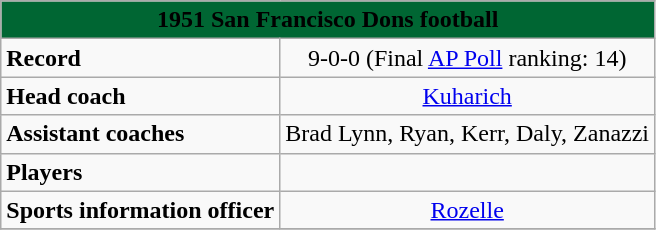<table class="wikitable">
<tr>
<td bgcolor="#006633" align="center" colspan="2"><span><strong>1951 San Francisco Dons football</strong></span></td>
</tr>
<tr>
<td align="left"><strong>Record</strong></td>
<td align="center">9-0-0 (Final <a href='#'>AP Poll</a> ranking: 14)</td>
</tr>
<tr>
<td align="left"><strong>Head coach</strong></td>
<td align="center"><a href='#'>Kuharich</a></td>
</tr>
<tr>
<td align="left"><strong>Assistant coaches</strong></td>
<td align="center">Brad Lynn, Ryan, Kerr, Daly, Zanazzi</td>
</tr>
<tr>
<td align="left"><strong>Players</strong></td>
<td align="center"></td>
</tr>
<tr>
<td align="left"><strong>Sports information officer</strong></td>
<td align="center"><a href='#'>Rozelle</a></td>
</tr>
<tr>
</tr>
</table>
